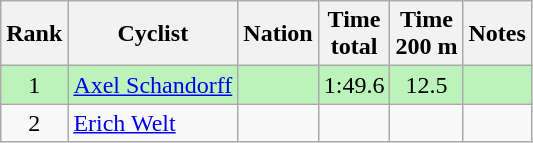<table class="wikitable sortable" style="text-align:center">
<tr>
<th>Rank</th>
<th>Cyclist</th>
<th>Nation</th>
<th>Time<br>total</th>
<th>Time<br>200 m</th>
<th>Notes</th>
</tr>
<tr bgcolor=bbf3bb>
<td>1</td>
<td align=left><a href='#'>Axel Schandorff</a></td>
<td align=left></td>
<td>1:49.6</td>
<td>12.5</td>
<td></td>
</tr>
<tr>
<td>2</td>
<td align=left><a href='#'>Erich Welt</a></td>
<td align=left></td>
<td></td>
<td></td>
<td></td>
</tr>
</table>
